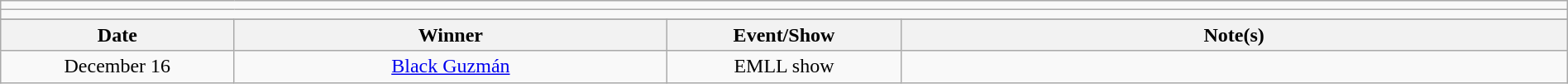<table class="wikitable" style="text-align:center; width:100%;">
<tr>
<td colspan=5></td>
</tr>
<tr>
<td colspan=5><strong></strong></td>
</tr>
<tr>
</tr>
<tr>
<th width=14%>Date</th>
<th width=26%>Winner</th>
<th width=14%>Event/Show</th>
<th width=40%>Note(s)</th>
</tr>
<tr>
<td>December 16</td>
<td><a href='#'>Black Guzmán</a></td>
<td>EMLL show</td>
<td align=left></td>
</tr>
</table>
